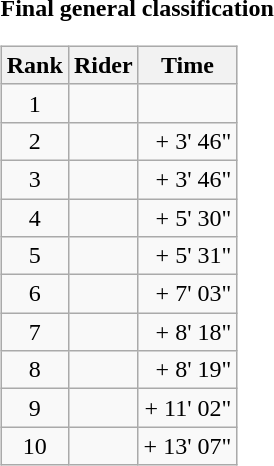<table>
<tr>
<td><strong>Final general classification</strong><br><table class="wikitable">
<tr>
<th scope="col">Rank</th>
<th scope="col">Rider</th>
<th scope="col">Time</th>
</tr>
<tr>
<td style="text-align:center;">1</td>
<td></td>
<td style="text-align:right;"></td>
</tr>
<tr>
<td style="text-align:center;">2</td>
<td></td>
<td style="text-align:right;">+ 3' 46"</td>
</tr>
<tr>
<td style="text-align:center;">3</td>
<td></td>
<td style="text-align:right;">+ 3' 46"</td>
</tr>
<tr>
<td style="text-align:center;">4</td>
<td></td>
<td style="text-align:right;">+ 5' 30"</td>
</tr>
<tr>
<td style="text-align:center;">5</td>
<td></td>
<td style="text-align:right;">+ 5' 31"</td>
</tr>
<tr>
<td style="text-align:center;">6</td>
<td></td>
<td style="text-align:right;">+ 7' 03"</td>
</tr>
<tr>
<td style="text-align:center;">7</td>
<td></td>
<td style="text-align:right;">+ 8' 18"</td>
</tr>
<tr>
<td style="text-align:center;">8</td>
<td></td>
<td style="text-align:right;">+ 8' 19"</td>
</tr>
<tr>
<td style="text-align:center;">9</td>
<td></td>
<td style="text-align:right;">+ 11' 02"</td>
</tr>
<tr>
<td style="text-align:center;">10</td>
<td></td>
<td style="text-align:right;">+ 13' 07"</td>
</tr>
</table>
</td>
</tr>
</table>
